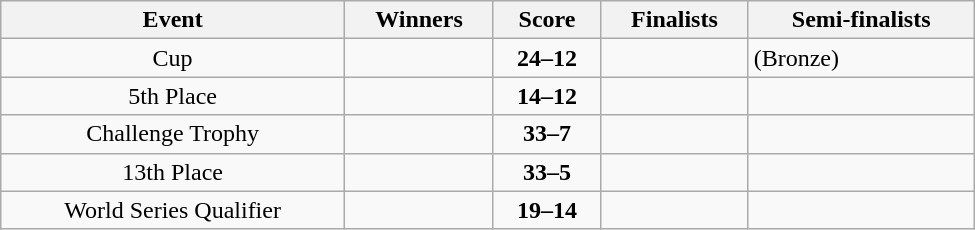<table class="wikitable" width=650 style="text-align: center">
<tr>
<th>Event</th>
<th>Winners</th>
<th>Score</th>
<th>Finalists</th>
<th>Semi-finalists</th>
</tr>
<tr>
<td>Cup</td>
<td align=left><strong></strong></td>
<td><strong>24–12</strong></td>
<td align=left></td>
<td align=left> (Bronze)<br></td>
</tr>
<tr>
<td>5th Place</td>
<td align=left><strong></strong></td>
<td><strong>14–12</strong></td>
<td align=left></td>
<td align=left><br></td>
</tr>
<tr>
<td>Challenge Trophy</td>
<td align=left><strong></strong></td>
<td><strong>33–7</strong></td>
<td align=left></td>
<td align=left><br></td>
</tr>
<tr>
<td>13th Place</td>
<td align=left><strong></strong></td>
<td><strong>33–5</strong></td>
<td align=left></td>
<td align=left><br></td>
</tr>
<tr>
<td>World Series Qualifier</td>
<td align=left><strong></strong></td>
<td><strong>19–14</strong></td>
<td align=left></td>
<td align=left><br></td>
</tr>
</table>
